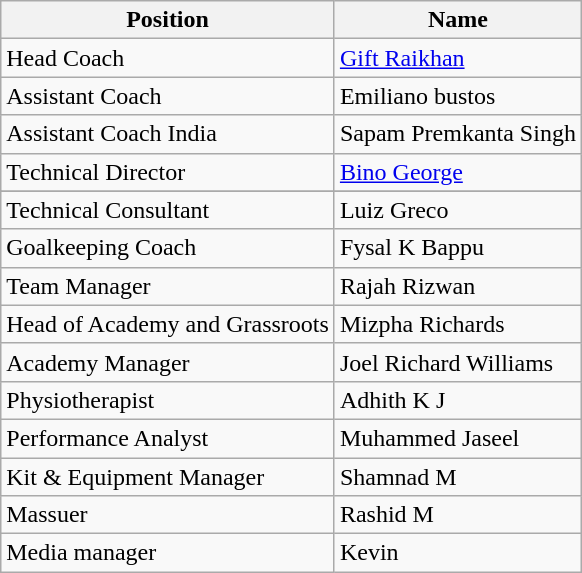<table class="wikitable">
<tr>
<th>Position</th>
<th>Name</th>
</tr>
<tr>
<td>Head Coach</td>
<td> <a href='#'>Gift Raikhan</a></td>
</tr>
<tr>
<td>Assistant Coach</td>
<td> Emiliano bustos</td>
</tr>
<tr>
<td>Assistant Coach India</td>
<td>Sapam Premkanta Singh</td>
</tr>
<tr>
<td>Technical Director</td>
<td> <a href='#'>Bino George</a></td>
</tr>
<tr>
</tr>
<tr>
<td>Technical Consultant</td>
<td> Luiz Greco</td>
</tr>
<tr>
<td>Goalkeeping Coach</td>
<td> Fysal K Bappu</td>
</tr>
<tr>
<td>Team Manager</td>
<td> Rajah Rizwan</td>
</tr>
<tr>
<td>Head of Academy and Grassroots</td>
<td> Mizpha Richards</td>
</tr>
<tr>
<td>Academy Manager</td>
<td> Joel Richard Williams</td>
</tr>
<tr>
<td>Physiotherapist</td>
<td> Adhith K J</td>
</tr>
<tr>
<td>Performance Analyst</td>
<td> Muhammed Jaseel</td>
</tr>
<tr>
<td>Kit & Equipment Manager</td>
<td> Shamnad M</td>
</tr>
<tr>
<td>Massuer</td>
<td> Rashid M</td>
</tr>
<tr>
<td>Media manager</td>
<td> Kevin</td>
</tr>
</table>
